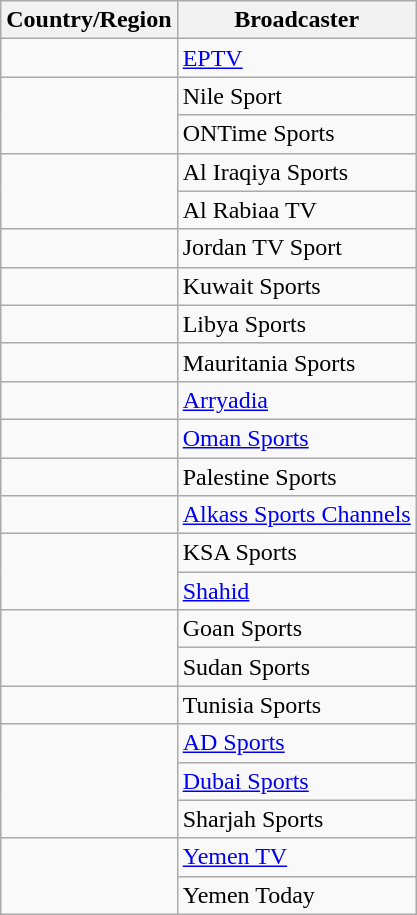<table class="wikitable">
<tr>
<th>Country/Region</th>
<th>Broadcaster</th>
</tr>
<tr>
<td></td>
<td><a href='#'>EPTV</a></td>
</tr>
<tr>
<td rowspan=2></td>
<td>Nile Sport</td>
</tr>
<tr>
<td>ONTime Sports</td>
</tr>
<tr>
<td rowspan=2></td>
<td>Al Iraqiya Sports</td>
</tr>
<tr>
<td>Al Rabiaa TV</td>
</tr>
<tr>
<td></td>
<td>Jordan TV Sport</td>
</tr>
<tr>
<td></td>
<td>Kuwait Sports</td>
</tr>
<tr>
<td></td>
<td>Libya Sports</td>
</tr>
<tr>
<td></td>
<td>Mauritania Sports</td>
</tr>
<tr>
<td></td>
<td><a href='#'>Arryadia</a></td>
</tr>
<tr>
<td></td>
<td><a href='#'>Oman Sports</a></td>
</tr>
<tr>
<td></td>
<td>Palestine Sports</td>
</tr>
<tr>
<td></td>
<td><a href='#'>Alkass Sports Channels</a></td>
</tr>
<tr>
<td rowspan=2></td>
<td>KSA Sports</td>
</tr>
<tr>
<td><a href='#'>Shahid</a></td>
</tr>
<tr>
<td rowspan=2></td>
<td>Goan Sports</td>
</tr>
<tr>
<td>Sudan Sports</td>
</tr>
<tr>
<td></td>
<td>Tunisia Sports</td>
</tr>
<tr>
<td rowspan=3></td>
<td><a href='#'>AD Sports</a></td>
</tr>
<tr>
<td><a href='#'>Dubai Sports</a></td>
</tr>
<tr>
<td>Sharjah Sports</td>
</tr>
<tr>
<td rowspan=2></td>
<td><a href='#'>Yemen TV</a></td>
</tr>
<tr>
<td>Yemen Today</td>
</tr>
</table>
